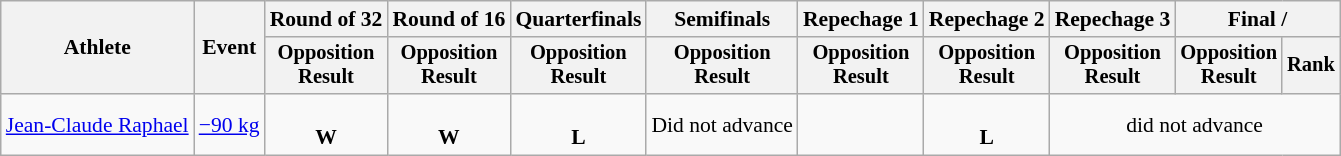<table class="wikitable" style="font-size:90%">
<tr>
<th rowspan="2">Athlete</th>
<th rowspan="2">Event</th>
<th>Round of 32</th>
<th>Round of 16</th>
<th>Quarterfinals</th>
<th>Semifinals</th>
<th>Repechage 1</th>
<th>Repechage 2</th>
<th>Repechage 3</th>
<th colspan=2>Final / </th>
</tr>
<tr style="font-size:95%">
<th>Opposition<br>Result</th>
<th>Opposition<br>Result</th>
<th>Opposition<br>Result</th>
<th>Opposition<br>Result</th>
<th>Opposition<br>Result</th>
<th>Opposition<br>Result</th>
<th>Opposition<br>Result</th>
<th>Opposition<br>Result</th>
<th>Rank</th>
</tr>
<tr align=center>
<td align=left><a href='#'>Jean-Claude Raphael</a></td>
<td align=left><a href='#'>−90 kg</a></td>
<td><br><strong>W</strong></td>
<td><br><strong>W</strong></td>
<td><br><strong>L</strong></td>
<td>Did not advance</td>
<td></td>
<td><br><strong>L</strong></td>
<td colspan=4>did not advance</td>
</tr>
</table>
